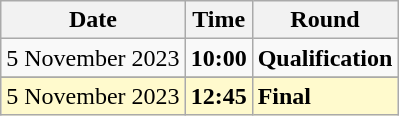<table class="wikitable">
<tr>
<th>Date</th>
<th>Time</th>
<th>Round</th>
</tr>
<tr>
<td>5 November 2023</td>
<td><strong>10:00</strong></td>
<td><strong>Qualification</strong></td>
</tr>
<tr>
</tr>
<tr style=background:lemonchiffon>
<td>5 November 2023</td>
<td><strong>12:45</strong></td>
<td><strong>Final</strong></td>
</tr>
</table>
